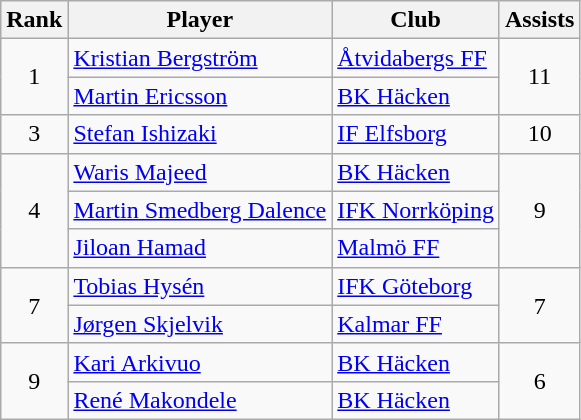<table class="wikitable" style="text-align:center">
<tr>
<th>Rank</th>
<th>Player</th>
<th>Club</th>
<th>Assists</th>
</tr>
<tr>
<td rowspan="2">1</td>
<td align="left"> <a href='#'>Kristian Bergström</a></td>
<td align="left"><a href='#'>Åtvidabergs FF</a></td>
<td rowspan="2">11</td>
</tr>
<tr>
<td align="left"> <a href='#'>Martin Ericsson</a></td>
<td align="left"><a href='#'>BK Häcken</a></td>
</tr>
<tr>
<td>3</td>
<td align="left"> <a href='#'>Stefan Ishizaki</a></td>
<td align="left"><a href='#'>IF Elfsborg</a></td>
<td>10</td>
</tr>
<tr>
<td rowspan="3">4</td>
<td align="left"> <a href='#'>Waris Majeed</a></td>
<td align="left"><a href='#'>BK Häcken</a></td>
<td rowspan="3">9</td>
</tr>
<tr>
<td align="left"> <a href='#'>Martin Smedberg Dalence</a></td>
<td align="left"><a href='#'>IFK Norrköping</a></td>
</tr>
<tr>
<td align="left"> <a href='#'>Jiloan Hamad</a></td>
<td align="left"><a href='#'>Malmö FF</a></td>
</tr>
<tr>
<td rowspan="2">7</td>
<td align="left"> <a href='#'>Tobias Hysén</a></td>
<td align="left"><a href='#'>IFK Göteborg</a></td>
<td rowspan="2">7</td>
</tr>
<tr>
<td align="left"> <a href='#'>Jørgen Skjelvik</a></td>
<td align="left"><a href='#'>Kalmar FF</a></td>
</tr>
<tr>
<td rowspan="2">9</td>
<td align="left"> <a href='#'>Kari Arkivuo</a></td>
<td align="left"><a href='#'>BK Häcken</a></td>
<td rowspan="2">6</td>
</tr>
<tr>
<td align="left"> <a href='#'>René Makondele</a></td>
<td align="left"><a href='#'>BK Häcken</a></td>
</tr>
</table>
